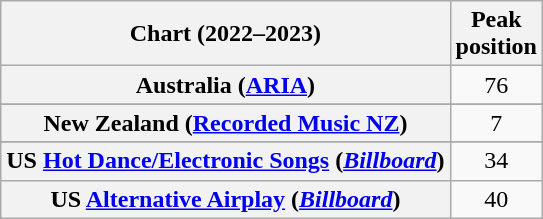<table class="wikitable sortable plainrowheaders" style="text-align:center">
<tr>
<th scope="col">Chart (2022–2023)</th>
<th scope="col">Peak<br>position</th>
</tr>
<tr>
<th scope="row">Australia (<a href='#'>ARIA</a>)</th>
<td>76</td>
</tr>
<tr>
</tr>
<tr>
<th scope="row">New Zealand (<a href='#'>Recorded Music NZ</a>)</th>
<td>7</td>
</tr>
<tr>
</tr>
<tr>
</tr>
<tr>
<th scope="row">US <a href='#'>Hot Dance/Electronic Songs</a> (<em><a href='#'>Billboard</a></em>)</th>
<td>34</td>
</tr>
<tr>
<th scope="row">US <a href='#'>Alternative Airplay</a> (<em><a href='#'>Billboard</a></em>)</th>
<td>40</td>
</tr>
</table>
